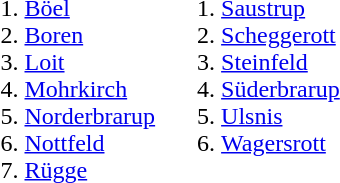<table>
<tr>
<td valign=top><br><ol><li><a href='#'>Böel</a></li><li><a href='#'>Boren</a></li><li><a href='#'>Loit</a></li><li><a href='#'>Mohrkirch</a></li><li><a href='#'>Norderbrarup</a></li><li><a href='#'>Nottfeld</a></li><li><a href='#'>Rügge</a></li></ol></td>
<td valign=top><br><ol>
<li><a href='#'>Saustrup</a> 
<li><a href='#'>Scheggerott</a> 
<li><a href='#'>Steinfeld</a> 
<li><a href='#'>Süderbrarup</a>
<li><a href='#'>Ulsnis</a> 
<li><a href='#'>Wagersrott</a> 
</ol></td>
</tr>
</table>
